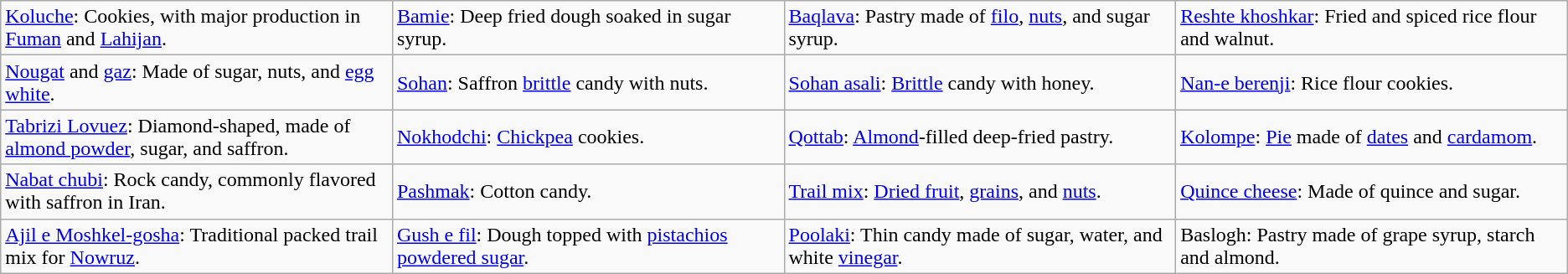<table class="wikitable">
<tr>
<td style="width: 20%;"><a href='#'>Koluche</a>: Cookies, with major production in <a href='#'>Fuman</a> and <a href='#'>Lahijan</a>.</td>
<td style="width: 20%;"><a href='#'>Bamie</a>: Deep fried dough soaked in sugar syrup.</td>
<td style="width: 20%;"><a href='#'>Baqlava</a>: Pastry made of <a href='#'>filo</a>, <a href='#'>nuts</a>, and sugar syrup.</td>
<td style="width: 20%;"><a href='#'>Reshte khoshkar</a>: Fried and spiced rice flour and walnut.</td>
</tr>
<tr>
<td><a href='#'>Nougat</a> and <a href='#'>gaz</a>: Made of sugar, nuts, and <a href='#'>egg white</a>.</td>
<td><a href='#'>Sohan</a>: Saffron <a href='#'>brittle</a> candy with nuts.</td>
<td><a href='#'>Sohan asali</a>: <a href='#'>Brittle</a> candy with honey.</td>
<td><a href='#'>Nan-e berenji</a>: Rice flour cookies.</td>
</tr>
<tr>
<td><a href='#'>Tabrizi Lovuez</a>: Diamond-shaped, made of <a href='#'>almond powder</a>, sugar, and saffron.</td>
<td><a href='#'>Nokhodchi</a>: <a href='#'>Chickpea</a> cookies.</td>
<td><a href='#'>Qottab</a>: <a href='#'>Almond</a>-filled deep-fried pastry.</td>
<td><a href='#'>Kolompe</a>: <a href='#'>Pie</a> made of <a href='#'>dates</a> and <a href='#'>cardamom</a>.</td>
</tr>
<tr>
<td><a href='#'>Nabat chubi</a>: Rock candy, commonly flavored with saffron in Iran.</td>
<td><a href='#'>Pashmak</a>: Cotton candy.</td>
<td><a href='#'>Trail mix</a>: <a href='#'>Dried fruit</a>, <a href='#'>grains</a>, and <a href='#'>nuts</a>.</td>
<td><a href='#'>Quince cheese</a>: Made of quince and sugar.</td>
</tr>
<tr>
<td><a href='#'>Ajil e Moshkel-gosha</a>: Traditional packed trail mix for <a href='#'>Nowruz</a>.</td>
<td><a href='#'>Gush e fil</a>: Dough topped with <a href='#'>pistachios</a> <a href='#'>powdered sugar</a>.</td>
<td><a href='#'>Poolaki</a>: Thin candy made of sugar, water, and white <a href='#'>vinegar</a>.</td>
<td>Baslogh: Pastry made of grape syrup, starch and almond.</td>
</tr>
</table>
